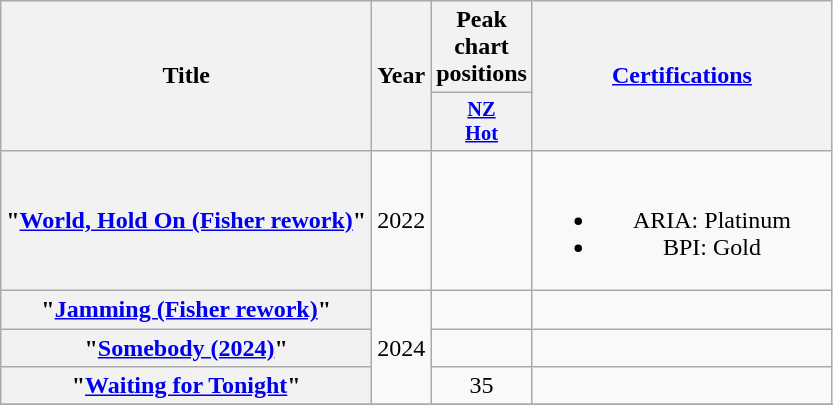<table class="wikitable plainrowheaders" style=text-align:center;>
<tr>
<th scope="col" rowspan="2">Title</th>
<th scope="col" rowspan="2">Year</th>
<th scope="col" colspan="1">Peak chart positions</th>
<th scope="col" rowspan="2" style="width:12em;"><a href='#'>Certifications</a></th>
</tr>
<tr>
<th scope="col" style="width:3em;font-size:85%;"><a href='#'>NZ<br>Hot</a><br></th>
</tr>
<tr>
<th scope="row">"<a href='#'>World, Hold On (Fisher rework)</a>"<br></th>
<td rowspan="1">2022</td>
<td></td>
<td><br><ul><li>ARIA: Platinum</li><li>BPI: Gold</li></ul></td>
</tr>
<tr>
<th scope="row">"<a href='#'>Jamming (Fisher rework)</a>"<br></th>
<td rowspan="3">2024</td>
<td></td>
<td></td>
</tr>
<tr>
<th scope="row">"<a href='#'>Somebody (2024)</a>"<br></th>
<td></td>
<td></td>
</tr>
<tr>
<th scope="row">"<a href='#'>Waiting for Tonight</a>"<br></th>
<td>35</td>
<td></td>
</tr>
<tr>
</tr>
</table>
